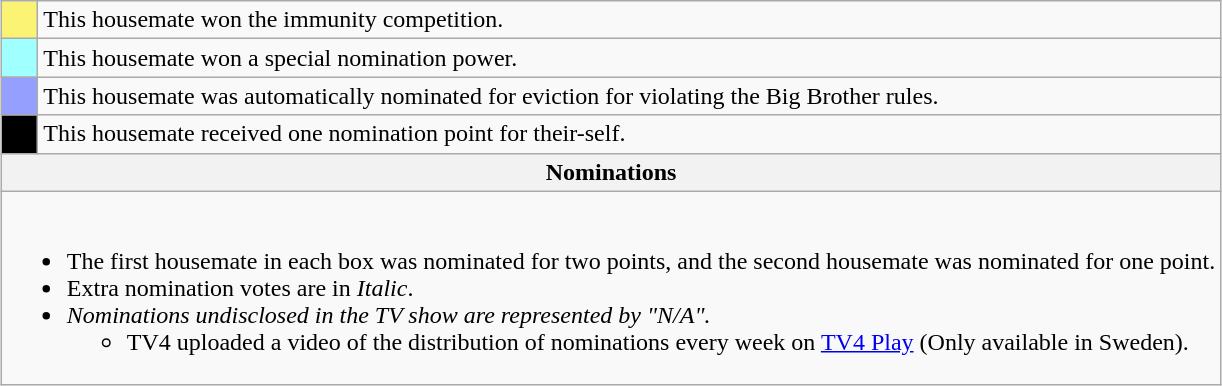<table class="wikitable" style="margin:1em auto; text-align:left; width:auto">
<tr>
<td style="background:#FBF373; width:3%"></td>
<td>This housemate won the immunity competition.</td>
</tr>
<tr>
<td style="background:#A0FFFF;"></td>
<td>This housemate won a special nomination power.</td>
</tr>
<tr>
<td style="background:#959FFD"></td>
<td>This housemate was automatically nominated for eviction for violating the Big Brother rules.</td>
</tr>
<tr>
<td style="background:black"></td>
<td>This housemate received one nomination point for their-self.</td>
</tr>
<tr>
<th colspan="2">Nominations</th>
</tr>
<tr>
<td colspan="2"><br><ul><li>The first housemate in each box was nominated for two points, and the second housemate was nominated for one point.</li><li>Extra nomination votes are in <em>Italic</em>.</li><li><em>Nominations undisclosed in the TV show are represented by "N/A".</em><ul><li>TV4 uploaded a video of the distribution of nominations every week on <a href='#'>TV4 Play</a> (Only available in Sweden).</li></ul></li></ul></td>
</tr>
</table>
